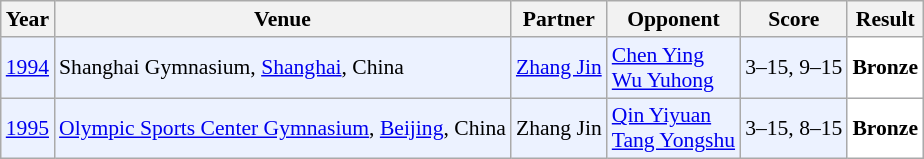<table class="sortable wikitable" style="font-size: 90%;">
<tr>
<th>Year</th>
<th>Venue</th>
<th>Partner</th>
<th>Opponent</th>
<th>Score</th>
<th>Result</th>
</tr>
<tr style="background:#ECF2FF">
<td align="center"><a href='#'>1994</a></td>
<td align="left">Shanghai Gymnasium, <a href='#'>Shanghai</a>, China</td>
<td align="left"> <a href='#'>Zhang Jin</a></td>
<td align="left"> <a href='#'>Chen Ying</a><br> <a href='#'>Wu Yuhong</a></td>
<td align="left">3–15, 9–15</td>
<td style="text-align:left; background:white"> <strong>Bronze</strong></td>
</tr>
<tr style="background:#ECF2FF">
<td align="center"><a href='#'>1995</a></td>
<td align="left"><a href='#'>Olympic Sports Center Gymnasium</a>, <a href='#'>Beijing</a>, China</td>
<td align="left"> Zhang Jin</td>
<td align="left"> <a href='#'>Qin Yiyuan</a><br> <a href='#'>Tang Yongshu</a></td>
<td align="left">3–15, 8–15</td>
<td style="text-align:left; background:white"> <strong>Bronze</strong></td>
</tr>
</table>
